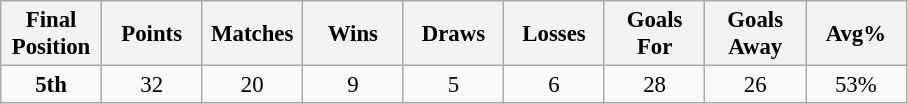<table class="wikitable" style="font-size: 95%; text-align: center;">
<tr>
<th width=60>Final Position</th>
<th width=60>Points</th>
<th width=60>Matches</th>
<th width=60>Wins</th>
<th width=60>Draws</th>
<th width=60>Losses</th>
<th width=60>Goals For</th>
<th width=60>Goals Away</th>
<th width=60>Avg%</th>
</tr>
<tr>
<td><strong>5th</strong></td>
<td>32</td>
<td>20</td>
<td>9</td>
<td>5</td>
<td>6</td>
<td>28</td>
<td>26</td>
<td>53%</td>
</tr>
</table>
